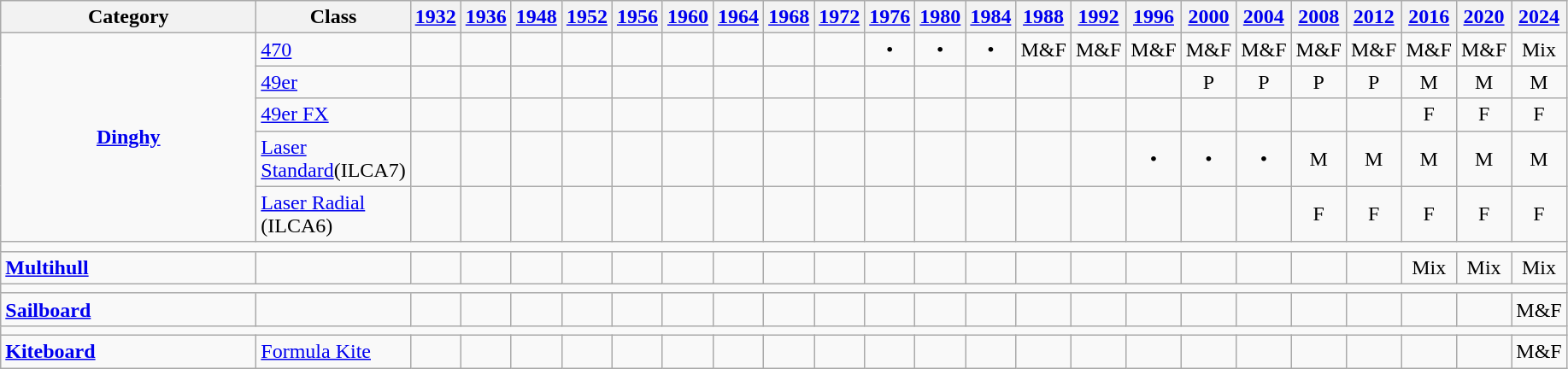<table class="wikitable" style="text-align:center;">
<tr>
<th style="width:12em;">Category</th>
<th style="width:7em;">Class</th>
<th><a href='#'>1932</a></th>
<th><a href='#'>1936</a></th>
<th><a href='#'>1948</a></th>
<th><a href='#'>1952</a></th>
<th><a href='#'>1956</a></th>
<th><a href='#'>1960</a></th>
<th><a href='#'>1964</a></th>
<th><a href='#'>1968</a></th>
<th><a href='#'>1972</a></th>
<th><a href='#'>1976</a></th>
<th><a href='#'>1980</a></th>
<th><a href='#'>1984</a></th>
<th><a href='#'>1988</a></th>
<th><a href='#'>1992</a></th>
<th><a href='#'>1996</a></th>
<th><a href='#'>2000</a></th>
<th><a href='#'>2004</a></th>
<th><a href='#'>2008</a></th>
<th><a href='#'>2012</a></th>
<th><a href='#'>2016</a></th>
<th><a href='#'>2020</a></th>
<th><a href='#'>2024</a></th>
</tr>
<tr>
<td rowspan="5"><strong><a href='#'>Dinghy</a></strong></td>
<td align="left"><a href='#'>470</a></td>
<td></td>
<td></td>
<td></td>
<td></td>
<td></td>
<td></td>
<td></td>
<td></td>
<td></td>
<td>•</td>
<td>•</td>
<td>•</td>
<td>M&F</td>
<td>M&F</td>
<td>M&F</td>
<td>M&F</td>
<td>M&F</td>
<td>M&F</td>
<td>M&F</td>
<td>M&F</td>
<td>M&F</td>
<td>Mix</td>
</tr>
<tr>
<td align="left"><a href='#'>49er</a></td>
<td></td>
<td></td>
<td></td>
<td></td>
<td></td>
<td></td>
<td></td>
<td></td>
<td></td>
<td></td>
<td></td>
<td></td>
<td></td>
<td></td>
<td></td>
<td>P</td>
<td>P</td>
<td>P</td>
<td>P</td>
<td>M</td>
<td>M</td>
<td>M</td>
</tr>
<tr>
<td align="left"><a href='#'>49er FX</a></td>
<td></td>
<td></td>
<td></td>
<td></td>
<td></td>
<td></td>
<td></td>
<td></td>
<td></td>
<td></td>
<td></td>
<td></td>
<td></td>
<td></td>
<td></td>
<td></td>
<td></td>
<td></td>
<td></td>
<td>F</td>
<td>F</td>
<td>F</td>
</tr>
<tr>
<td align="left"><a href='#'>Laser Standard</a>(ILCA7)</td>
<td></td>
<td></td>
<td></td>
<td></td>
<td></td>
<td></td>
<td></td>
<td></td>
<td></td>
<td></td>
<td></td>
<td></td>
<td></td>
<td></td>
<td>•</td>
<td>•</td>
<td>•</td>
<td>M</td>
<td>M</td>
<td>M</td>
<td>M</td>
<td>M</td>
</tr>
<tr>
<td align="left"><a href='#'>Laser Radial</a> (ILCA6)</td>
<td></td>
<td></td>
<td></td>
<td></td>
<td></td>
<td></td>
<td></td>
<td></td>
<td></td>
<td></td>
<td></td>
<td></td>
<td></td>
<td></td>
<td></td>
<td></td>
<td></td>
<td>F</td>
<td>F</td>
<td>F</td>
<td>F</td>
<td>F</td>
</tr>
<tr>
<td colspan="100"></td>
</tr>
<tr>
<td align="left"><strong><a href='#'>Multihull</a></strong></td>
<td align="left"></td>
<td></td>
<td></td>
<td></td>
<td></td>
<td></td>
<td></td>
<td></td>
<td></td>
<td></td>
<td></td>
<td></td>
<td></td>
<td></td>
<td></td>
<td></td>
<td></td>
<td></td>
<td></td>
<td></td>
<td>Mix</td>
<td>Mix</td>
<td>Mix</td>
</tr>
<tr>
<td colspan="100"></td>
</tr>
<tr>
<td align="left"><strong><a href='#'>Sailboard</a></strong></td>
<td align="left"></td>
<td></td>
<td></td>
<td></td>
<td></td>
<td></td>
<td></td>
<td></td>
<td></td>
<td></td>
<td></td>
<td></td>
<td></td>
<td></td>
<td></td>
<td></td>
<td></td>
<td></td>
<td></td>
<td></td>
<td></td>
<td></td>
<td>M&F</td>
</tr>
<tr>
<td colspan="25"></td>
</tr>
<tr>
<td align="left"><strong><a href='#'>Kiteboard</a></strong></td>
<td align="left"><a href='#'>Formula Kite</a></td>
<td></td>
<td></td>
<td></td>
<td></td>
<td></td>
<td></td>
<td></td>
<td></td>
<td></td>
<td></td>
<td></td>
<td></td>
<td></td>
<td></td>
<td></td>
<td></td>
<td></td>
<td></td>
<td></td>
<td></td>
<td></td>
<td>M&F</td>
</tr>
</table>
